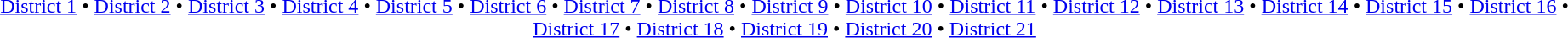<table id=toc class=toc summary=Contents>
<tr>
<td align=center><br><a href='#'>District 1</a> • <a href='#'>District 2</a> • <a href='#'>District 3</a> • <a href='#'>District 4</a> • <a href='#'>District 5</a> • <a href='#'>District 6</a> • <a href='#'>District 7</a> • <a href='#'>District 8</a> • <a href='#'>District 9</a> • <a href='#'>District 10</a> • <a href='#'>District 11</a> • <a href='#'>District 12</a> • <a href='#'>District 13</a> • <a href='#'>District 14</a> • <a href='#'>District 15</a> • <a href='#'>District 16</a> • <a href='#'>District 17</a> • <a href='#'>District 18</a> • <a href='#'>District 19</a> • <a href='#'>District 20</a> • <a href='#'>District 21</a></td>
</tr>
</table>
